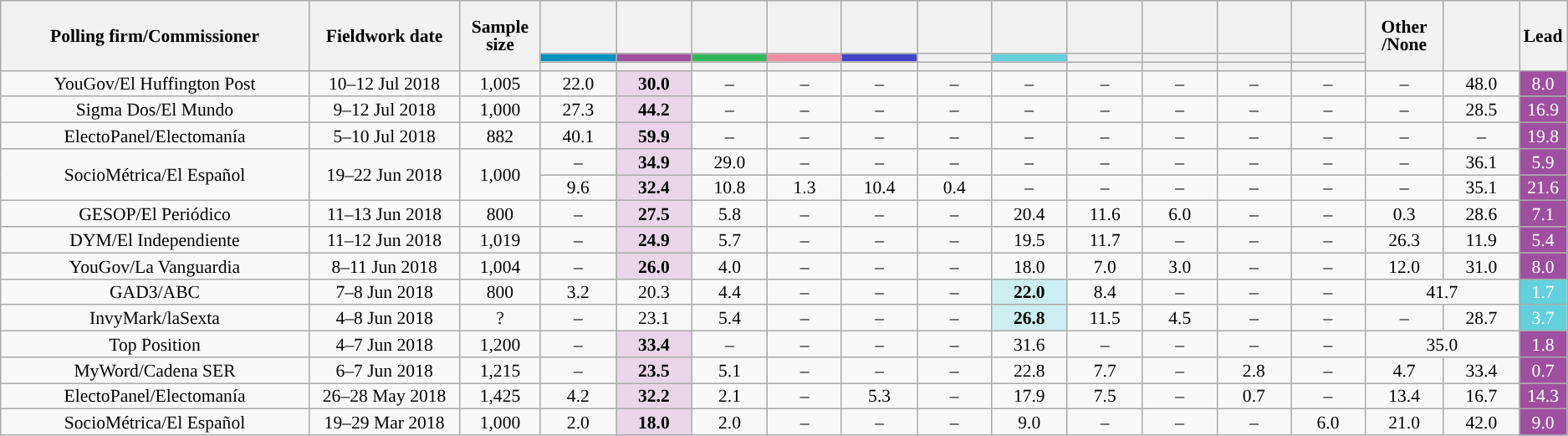<table class="wikitable collapsible collapsed" style="text-align:center; font-size:90%; line-height:14px;">
<tr style="height:42px;">
<th style="width:260px;" rowspan="3">Polling firm/Commissioner</th>
<th style="width:125px;" rowspan="3">Fieldwork date</th>
<th style="width:60px;" rowspan="3">Sample size</th>
<th style="width:60px;"></th>
<th style="width:60px;"></th>
<th style="width:60px;"></th>
<th style="width:60px;"></th>
<th style="width:60px;"></th>
<th style="width:60px;"></th>
<th style="width:60px;"></th>
<th style="width:60px;"></th>
<th style="width:60px;"></th>
<th style="width:60px;"></th>
<th style="width:60px;"></th>
<th style="width:60px;" rowspan="3">Other<br>/None</th>
<th style="width:60px;" rowspan="3"></th>
<th style="width:30px;" rowspan="3">Lead</th>
</tr>
<tr>
<th style="color:inherit;background:#0093BF;"></th>
<th style="color:inherit;background:#9F4F9F;"></th>
<th style="color:inherit;background:#30B858;"></th>
<th style="color:inherit;background:#F38DA3;"></th>
<th style="color:inherit;background:#4444CA;"></th>
<th style="color:inherit;background:"></th>
<th style="color:inherit;background:#62D0DD;"></th>
<th style="color:inherit;background:"></th>
<th style="color:inherit;background:"></th>
<th style="color:inherit;background:"></th>
<th style="color:inherit;background:"></th>
</tr>
<tr>
<th></th>
<th></th>
<th></th>
<th></th>
<th></th>
<th></th>
<th></th>
<th></th>
<th></th>
<th></th>
<th></th>
</tr>
<tr>
<td>YouGov/El Huffington Post</td>
<td>10–12 Jul 2018</td>
<td>1,005</td>
<td>22.0</td>
<td style="color:inherit;background:#EAD5EA;"><strong>30.0</strong></td>
<td>–</td>
<td>–</td>
<td>–</td>
<td>–</td>
<td>–</td>
<td>–</td>
<td>–</td>
<td>–</td>
<td>–</td>
<td>–</td>
<td>48.0</td>
<td style="color:inherit;background:#9F4F9F; color:white;">8.0</td>
</tr>
<tr>
<td>Sigma Dos/El Mundo</td>
<td>9–12 Jul 2018</td>
<td>1,000</td>
<td>27.3</td>
<td style="color:inherit;background:#EAD5EA;"><strong>44.2</strong></td>
<td>–</td>
<td>–</td>
<td>–</td>
<td>–</td>
<td>–</td>
<td>–</td>
<td>–</td>
<td>–</td>
<td>–</td>
<td>–</td>
<td>28.5</td>
<td style="color:inherit;background:#9F4F9F; color:white;">16.9</td>
</tr>
<tr>
<td>ElectoPanel/Electomanía</td>
<td>5–10 Jul 2018</td>
<td>882</td>
<td>40.1</td>
<td style="color:inherit;background:#EAD5EA;"><strong>59.9</strong></td>
<td>–</td>
<td>–</td>
<td>–</td>
<td>–</td>
<td>–</td>
<td>–</td>
<td>–</td>
<td>–</td>
<td>–</td>
<td>–</td>
<td>–</td>
<td style="color:inherit;background:#9F4F9F; color:white;">19.8</td>
</tr>
<tr>
<td rowspan="2">SocioMétrica/El Español</td>
<td rowspan="2">19–22 Jun 2018</td>
<td rowspan="2">1,000</td>
<td>–</td>
<td style="color:inherit;background:#EAD5EA;"><strong>34.9</strong></td>
<td>29.0</td>
<td>–</td>
<td>–</td>
<td>–</td>
<td>–</td>
<td>–</td>
<td>–</td>
<td>–</td>
<td>–</td>
<td>–</td>
<td>36.1</td>
<td style="color:inherit;background:#9F4F9F; color:white;">5.9</td>
</tr>
<tr>
<td>9.6</td>
<td style="color:inherit;background:#EAD5EA;"><strong>32.4</strong></td>
<td>10.8</td>
<td>1.3</td>
<td>10.4</td>
<td>0.4</td>
<td>–</td>
<td>–</td>
<td>–</td>
<td>–</td>
<td>–</td>
<td>–</td>
<td>35.1</td>
<td style="color:inherit;background:#9F4F9F; color:white;">21.6</td>
</tr>
<tr>
<td>GESOP/El Periódico</td>
<td>11–13 Jun 2018</td>
<td>800</td>
<td>–</td>
<td style="color:inherit;background:#EAD5EA;"><strong>27.5</strong></td>
<td>5.8</td>
<td>–</td>
<td>–</td>
<td>–</td>
<td>20.4</td>
<td>11.6</td>
<td>6.0</td>
<td>–</td>
<td>–</td>
<td>0.3</td>
<td>28.6</td>
<td style="color:inherit;background:#9F4F9F; color:white;">7.1</td>
</tr>
<tr>
<td>DYM/El Independiente</td>
<td>11–12 Jun 2018</td>
<td>1,019</td>
<td>–</td>
<td style="color:inherit;background:#EAD5EA;"><strong>24.9</strong></td>
<td>5.7</td>
<td>–</td>
<td>–</td>
<td>–</td>
<td>19.5</td>
<td>11.7</td>
<td>–</td>
<td>–</td>
<td>–</td>
<td>26.3</td>
<td>11.9</td>
<td style="color:inherit;background:#9F4F9F; color:white;">5.4</td>
</tr>
<tr>
<td>YouGov/La Vanguardia</td>
<td>8–11 Jun 2018</td>
<td>1,004</td>
<td>–</td>
<td style="color:inherit;background:#EAD5EA;"><strong>26.0</strong></td>
<td>4.0</td>
<td>–</td>
<td>–</td>
<td>–</td>
<td>18.0</td>
<td>7.0</td>
<td>3.0</td>
<td>–</td>
<td>–</td>
<td>12.0</td>
<td>31.0</td>
<td style="color:inherit;background:#9F4F9F; color:white;">8.0</td>
</tr>
<tr>
<td>GAD3/ABC</td>
<td>7–8 Jun 2018</td>
<td>800</td>
<td>3.2</td>
<td>20.3</td>
<td>4.4</td>
<td>–</td>
<td>–</td>
<td>–</td>
<td style="color:inherit;background:#CBEFF3;"><strong>22.0</strong></td>
<td>8.4</td>
<td>–</td>
<td>–</td>
<td>–</td>
<td colspan="2">41.7</td>
<td style="color:inherit;background:#62D0DD; color:white;">1.7</td>
</tr>
<tr>
<td>InvyMark/laSexta</td>
<td>4–8 Jun 2018</td>
<td>?</td>
<td>–</td>
<td>23.1</td>
<td>5.4</td>
<td>–</td>
<td>–</td>
<td>–</td>
<td style="color:inherit;background:#CBEFF3;"><strong>26.8</strong></td>
<td>11.5</td>
<td>4.5</td>
<td>–</td>
<td>–</td>
<td>–</td>
<td>28.7</td>
<td style="color:inherit;background:#62D0DD; color:white;">3.7</td>
</tr>
<tr>
<td>Top Position</td>
<td>4–7 Jun 2018</td>
<td>1,200</td>
<td>–</td>
<td style="color:inherit;background:#EAD5EA;"><strong>33.4</strong></td>
<td>–</td>
<td>–</td>
<td>–</td>
<td>–</td>
<td>31.6</td>
<td>–</td>
<td>–</td>
<td>–</td>
<td>–</td>
<td colspan="2">35.0</td>
<td style="color:inherit;background:#9F4F9F; color:white;">1.8</td>
</tr>
<tr>
<td>MyWord/Cadena SER</td>
<td>6–7 Jun 2018</td>
<td>1,215</td>
<td>–</td>
<td style="color:inherit;background:#EAD5EA;"><strong>23.5</strong></td>
<td>5.1</td>
<td>–</td>
<td>–</td>
<td>–</td>
<td>22.8</td>
<td>7.7</td>
<td>–</td>
<td>2.8</td>
<td>–</td>
<td>4.7</td>
<td>33.4</td>
<td style="color:inherit;background:#9F4F9F; color:white;">0.7</td>
</tr>
<tr>
<td>ElectoPanel/Electomanía</td>
<td>26–28 May 2018</td>
<td>1,425</td>
<td>4.2</td>
<td style="color:inherit;background:#EAD5EA;"><strong>32.2</strong></td>
<td>2.1</td>
<td>–</td>
<td>5.3</td>
<td>–</td>
<td>17.9</td>
<td>7.5</td>
<td>–</td>
<td>0.7</td>
<td>–</td>
<td>13.4</td>
<td>16.7</td>
<td style="color:inherit;background:#9F4F9F; color:white;">14.3</td>
</tr>
<tr>
<td>SocioMétrica/El Español</td>
<td>19–29 Mar 2018</td>
<td>1,000</td>
<td>2.0</td>
<td style="color:inherit;background:#EAD5EA;"><strong>18.0</strong></td>
<td>2.0</td>
<td>–</td>
<td>–</td>
<td>–</td>
<td>9.0</td>
<td>–</td>
<td>–</td>
<td>–</td>
<td>6.0</td>
<td>21.0</td>
<td>42.0</td>
<td style="color:inherit;background:#9F4F9F; color:white;">9.0</td>
</tr>
</table>
